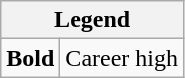<table class="wikitable mw-collapsible mw-collapsed">
<tr>
<th colspan="2">Legend</th>
</tr>
<tr>
<td><strong>Bold</strong></td>
<td>Career high</td>
</tr>
</table>
